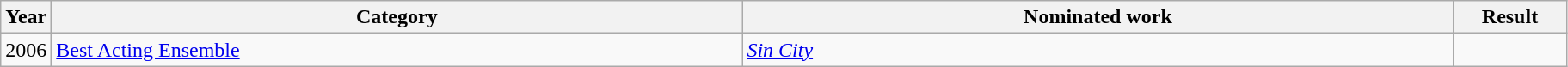<table class=wikitable>
<tr>
<th scope="col" style="width:1em;">Year</th>
<th scope="col" style="width:33em;">Category</th>
<th scope="col" style="width:34em;">Nominated work</th>
<th scope="col" style="width:5em;">Result</th>
</tr>
<tr>
<td>2006</td>
<td><a href='#'>Best Acting Ensemble</a></td>
<td><em><a href='#'>Sin City</a></em></td>
<td></td>
</tr>
</table>
